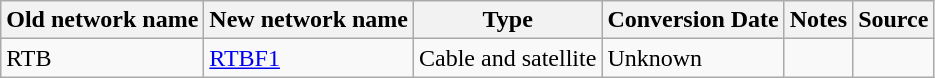<table class="wikitable">
<tr>
<th>Old network name</th>
<th>New network name</th>
<th>Type</th>
<th>Conversion Date</th>
<th>Notes</th>
<th>Source</th>
</tr>
<tr>
<td>RTB</td>
<td><a href='#'>RTBF1</a></td>
<td>Cable and satellite</td>
<td>Unknown</td>
<td></td>
<td></td>
</tr>
</table>
